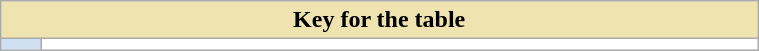<table class="wikitable" style="background-color:#FFFFFF;width:40%;">
<tr>
<th colspan="2" style="background-color:#EFE4B0;">Key for the table</th>
</tr>
<tr>
<td style="background-color:#cee0f2;width:20px;"></td>
<td></td>
</tr>
</table>
